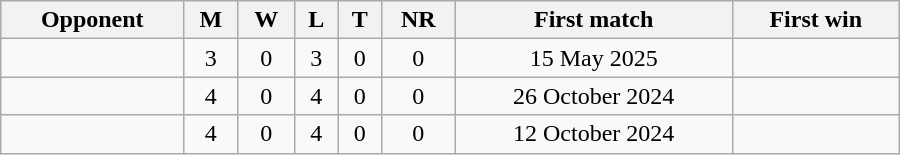<table class="wikitable" style="text-align: center; width: 600px;">
<tr>
<th>Opponent</th>
<th>M</th>
<th>W</th>
<th>L</th>
<th>T</th>
<th>NR</th>
<th>First match</th>
<th>First win</th>
</tr>
<tr>
<td align=left></td>
<td>3</td>
<td>0</td>
<td>3</td>
<td>0</td>
<td>0</td>
<td>15 May 2025</td>
<td></td>
</tr>
<tr>
<td align=left></td>
<td>4</td>
<td>0</td>
<td>4</td>
<td>0</td>
<td>0</td>
<td>26 October 2024</td>
<td></td>
</tr>
<tr>
<td align=left></td>
<td>4</td>
<td>0</td>
<td>4</td>
<td>0</td>
<td>0</td>
<td>12 October 2024</td>
<td></td>
</tr>
</table>
